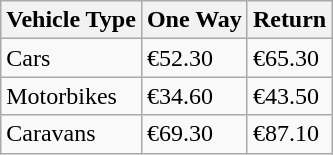<table class="wikitable">
<tr>
<th>Vehicle Type</th>
<th>One Way</th>
<th>Return</th>
</tr>
<tr>
<td>Cars</td>
<td>€52.30</td>
<td>€65.30</td>
</tr>
<tr>
<td>Motorbikes</td>
<td>€34.60</td>
<td>€43.50</td>
</tr>
<tr>
<td>Caravans</td>
<td>€69.30</td>
<td>€87.10</td>
</tr>
</table>
